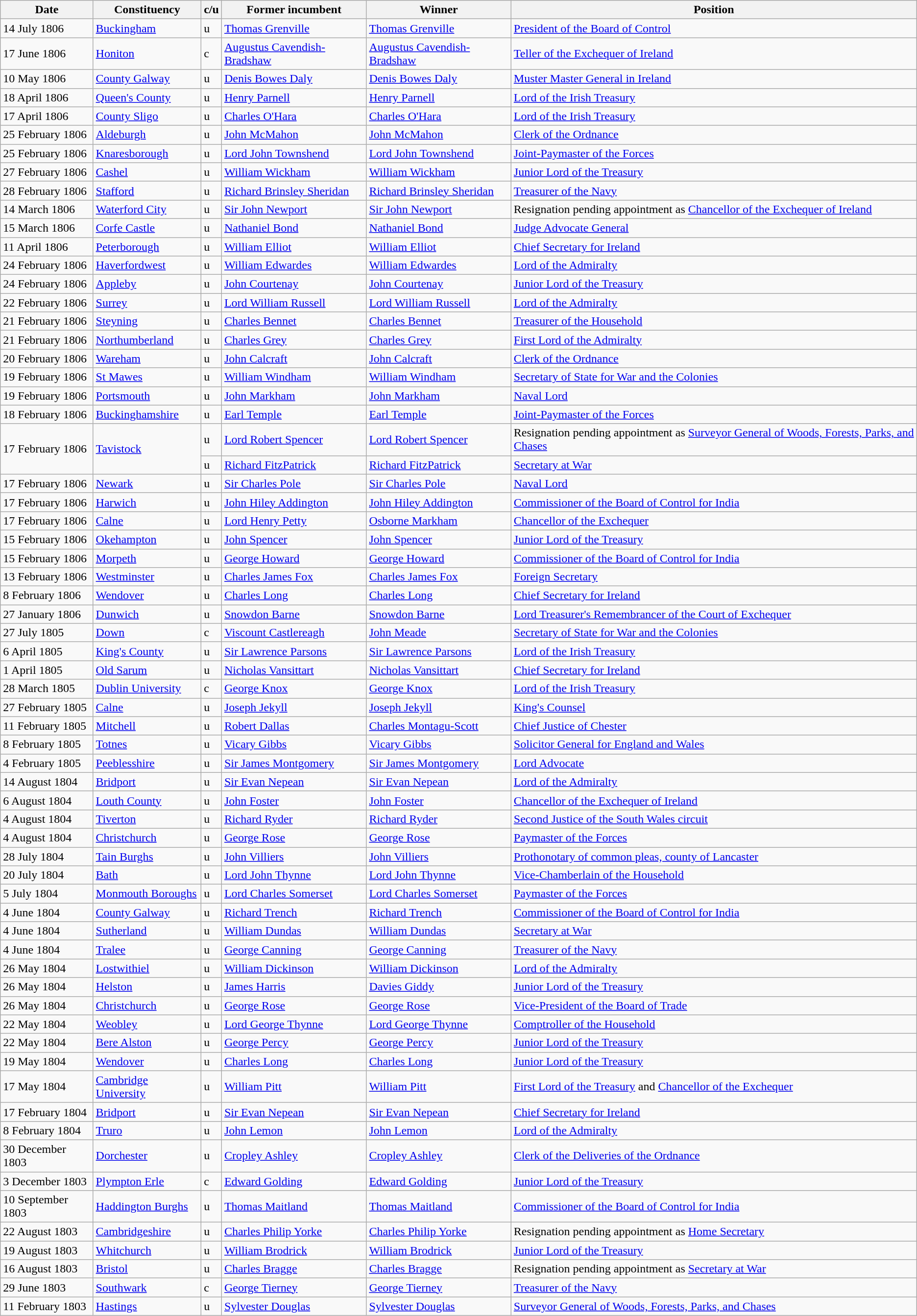<table class="wikitable">
<tr>
<th>Date</th>
<th>Constituency</th>
<th>c/u</th>
<th>Former incumbent</th>
<th>Winner</th>
<th>Position</th>
</tr>
<tr>
<td>14 July 1806</td>
<td><a href='#'>Buckingham</a></td>
<td>u</td>
<td><a href='#'>Thomas Grenville</a></td>
<td><a href='#'>Thomas Grenville</a></td>
<td><a href='#'>President of the Board of Control</a></td>
</tr>
<tr>
<td>17 June 1806</td>
<td><a href='#'>Honiton</a></td>
<td>c</td>
<td><a href='#'>Augustus Cavendish-Bradshaw</a></td>
<td><a href='#'>Augustus Cavendish-Bradshaw</a></td>
<td><a href='#'>Teller of the Exchequer of Ireland</a></td>
</tr>
<tr>
<td>10 May 1806</td>
<td><a href='#'>County Galway</a></td>
<td>u</td>
<td><a href='#'>Denis Bowes Daly</a></td>
<td><a href='#'>Denis Bowes Daly</a></td>
<td><a href='#'>Muster Master General in Ireland</a></td>
</tr>
<tr>
<td>18 April 1806</td>
<td><a href='#'>Queen's County</a></td>
<td>u</td>
<td><a href='#'>Henry Parnell</a></td>
<td><a href='#'>Henry Parnell</a></td>
<td><a href='#'>Lord of the Irish Treasury</a></td>
</tr>
<tr>
<td>17 April 1806</td>
<td><a href='#'>County Sligo</a></td>
<td>u</td>
<td><a href='#'>Charles O'Hara</a></td>
<td><a href='#'>Charles O'Hara</a></td>
<td><a href='#'>Lord of the Irish Treasury</a></td>
</tr>
<tr>
<td>25 February 1806</td>
<td><a href='#'>Aldeburgh</a></td>
<td>u</td>
<td><a href='#'>John McMahon</a></td>
<td><a href='#'>John McMahon</a></td>
<td><a href='#'>Clerk of the Ordnance</a></td>
</tr>
<tr>
<td>25 February 1806</td>
<td><a href='#'>Knaresborough</a></td>
<td>u</td>
<td><a href='#'>Lord John Townshend</a></td>
<td><a href='#'>Lord John Townshend</a></td>
<td><a href='#'>Joint-Paymaster of the Forces</a></td>
</tr>
<tr>
<td>27 February 1806</td>
<td><a href='#'>Cashel</a></td>
<td>u</td>
<td><a href='#'>William Wickham</a></td>
<td><a href='#'>William Wickham</a></td>
<td><a href='#'>Junior Lord of the Treasury</a></td>
</tr>
<tr>
<td>28 February 1806</td>
<td><a href='#'>Stafford</a></td>
<td>u</td>
<td><a href='#'>Richard Brinsley Sheridan</a></td>
<td><a href='#'>Richard Brinsley Sheridan</a></td>
<td><a href='#'>Treasurer of the Navy</a></td>
</tr>
<tr>
<td>14 March 1806</td>
<td><a href='#'>Waterford City</a></td>
<td>u</td>
<td><a href='#'>Sir John Newport</a></td>
<td><a href='#'>Sir John Newport</a></td>
<td>Resignation pending appointment as <a href='#'>Chancellor of the Exchequer of Ireland</a></td>
</tr>
<tr>
<td>15 March 1806</td>
<td><a href='#'>Corfe Castle</a></td>
<td>u</td>
<td><a href='#'>Nathaniel Bond</a></td>
<td><a href='#'>Nathaniel Bond</a></td>
<td><a href='#'>Judge Advocate General</a></td>
</tr>
<tr>
<td>11 April 1806</td>
<td><a href='#'>Peterborough</a></td>
<td>u</td>
<td><a href='#'>William Elliot</a></td>
<td><a href='#'>William Elliot</a></td>
<td><a href='#'>Chief Secretary for Ireland</a></td>
</tr>
<tr>
<td>24 February 1806</td>
<td><a href='#'>Haverfordwest</a></td>
<td>u</td>
<td><a href='#'>William Edwardes</a></td>
<td><a href='#'>William Edwardes</a></td>
<td><a href='#'>Lord of the Admiralty</a></td>
</tr>
<tr>
<td>24 February 1806</td>
<td><a href='#'>Appleby</a></td>
<td>u</td>
<td><a href='#'>John Courtenay</a></td>
<td><a href='#'>John Courtenay</a></td>
<td><a href='#'>Junior Lord of the Treasury</a></td>
</tr>
<tr>
<td>22 February 1806</td>
<td><a href='#'>Surrey</a></td>
<td>u</td>
<td><a href='#'>Lord William Russell</a></td>
<td><a href='#'>Lord William Russell</a></td>
<td><a href='#'>Lord of the Admiralty</a></td>
</tr>
<tr>
<td>21 February 1806</td>
<td><a href='#'>Steyning</a></td>
<td>u</td>
<td><a href='#'>Charles Bennet</a></td>
<td><a href='#'>Charles Bennet</a></td>
<td><a href='#'>Treasurer of the Household</a></td>
</tr>
<tr>
<td>21 February 1806</td>
<td><a href='#'>Northumberland</a></td>
<td>u</td>
<td><a href='#'>Charles Grey</a></td>
<td><a href='#'>Charles Grey</a></td>
<td><a href='#'>First Lord of the Admiralty</a></td>
</tr>
<tr>
<td>20 February 1806</td>
<td><a href='#'>Wareham</a></td>
<td>u</td>
<td><a href='#'>John Calcraft</a></td>
<td><a href='#'>John Calcraft</a></td>
<td><a href='#'>Clerk of the Ordnance</a></td>
</tr>
<tr>
<td>19 February 1806</td>
<td><a href='#'>St Mawes</a></td>
<td>u</td>
<td><a href='#'>William Windham</a></td>
<td><a href='#'>William Windham</a></td>
<td><a href='#'>Secretary of State for War and the Colonies</a></td>
</tr>
<tr>
<td>19 February 1806</td>
<td><a href='#'>Portsmouth</a></td>
<td>u</td>
<td><a href='#'>John Markham</a></td>
<td><a href='#'>John Markham</a></td>
<td><a href='#'>Naval Lord</a></td>
</tr>
<tr>
<td>18 February 1806</td>
<td><a href='#'>Buckinghamshire</a></td>
<td>u</td>
<td><a href='#'>Earl Temple</a></td>
<td><a href='#'>Earl Temple</a></td>
<td><a href='#'>Joint-Paymaster of the Forces</a></td>
</tr>
<tr>
<td rowspan=2>17 February 1806</td>
<td rowspan=2><a href='#'>Tavistock</a></td>
<td>u</td>
<td><a href='#'>Lord Robert Spencer</a></td>
<td><a href='#'>Lord Robert Spencer</a></td>
<td>Resignation pending appointment as <a href='#'>Surveyor General of Woods, Forests, Parks, and Chases</a></td>
</tr>
<tr>
<td>u</td>
<td><a href='#'>Richard FitzPatrick</a></td>
<td><a href='#'>Richard FitzPatrick</a></td>
<td><a href='#'>Secretary at War</a></td>
</tr>
<tr>
<td>17 February 1806</td>
<td><a href='#'>Newark</a></td>
<td>u</td>
<td><a href='#'>Sir Charles Pole</a></td>
<td><a href='#'>Sir Charles Pole</a></td>
<td><a href='#'>Naval Lord</a></td>
</tr>
<tr>
<td>17 February 1806</td>
<td><a href='#'>Harwich</a></td>
<td>u</td>
<td><a href='#'>John Hiley Addington</a></td>
<td><a href='#'>John Hiley Addington</a></td>
<td><a href='#'>Commissioner of the Board of Control for India</a></td>
</tr>
<tr>
<td>17 February 1806</td>
<td><a href='#'>Calne</a></td>
<td>u</td>
<td><a href='#'>Lord Henry Petty</a></td>
<td><a href='#'>Osborne Markham</a></td>
<td><a href='#'>Chancellor of the Exchequer</a></td>
</tr>
<tr>
<td>15 February 1806</td>
<td><a href='#'>Okehampton</a></td>
<td>u</td>
<td><a href='#'>John Spencer</a></td>
<td><a href='#'>John Spencer</a></td>
<td><a href='#'>Junior Lord of the Treasury</a></td>
</tr>
<tr>
<td>15 February 1806</td>
<td><a href='#'>Morpeth</a></td>
<td>u</td>
<td><a href='#'>George Howard</a></td>
<td><a href='#'>George Howard</a></td>
<td><a href='#'>Commissioner of the Board of Control for India</a></td>
</tr>
<tr>
<td>13 February 1806</td>
<td><a href='#'>Westminster</a></td>
<td>u</td>
<td><a href='#'>Charles James Fox</a></td>
<td><a href='#'>Charles James Fox</a></td>
<td><a href='#'>Foreign Secretary</a></td>
</tr>
<tr>
<td>8 February 1806</td>
<td><a href='#'>Wendover</a></td>
<td>u</td>
<td><a href='#'>Charles Long</a></td>
<td><a href='#'>Charles Long</a></td>
<td><a href='#'>Chief Secretary for Ireland</a></td>
</tr>
<tr>
<td>27 January 1806</td>
<td><a href='#'>Dunwich</a></td>
<td>u</td>
<td><a href='#'>Snowdon Barne</a></td>
<td><a href='#'>Snowdon Barne</a></td>
<td><a href='#'>Lord Treasurer's Remembrancer of the Court of Exchequer</a></td>
</tr>
<tr>
<td>27 July 1805</td>
<td><a href='#'>Down</a></td>
<td>c</td>
<td><a href='#'>Viscount Castlereagh</a></td>
<td><a href='#'>John Meade</a></td>
<td><a href='#'>Secretary of State for War and the Colonies</a></td>
</tr>
<tr>
<td>6 April 1805</td>
<td><a href='#'>King's County</a></td>
<td>u</td>
<td><a href='#'>Sir Lawrence Parsons</a></td>
<td><a href='#'>Sir Lawrence Parsons</a></td>
<td><a href='#'>Lord of the Irish Treasury</a></td>
</tr>
<tr>
<td>1 April 1805</td>
<td><a href='#'>Old Sarum</a></td>
<td>u</td>
<td><a href='#'>Nicholas Vansittart</a></td>
<td><a href='#'>Nicholas Vansittart</a></td>
<td><a href='#'>Chief Secretary for Ireland</a></td>
</tr>
<tr>
<td>28 March 1805</td>
<td><a href='#'>Dublin University</a></td>
<td>c</td>
<td><a href='#'>George Knox</a></td>
<td><a href='#'>George Knox</a></td>
<td><a href='#'>Lord of the Irish Treasury</a></td>
</tr>
<tr>
<td>27 February 1805</td>
<td><a href='#'>Calne</a></td>
<td>u</td>
<td><a href='#'>Joseph Jekyll</a></td>
<td><a href='#'>Joseph Jekyll</a></td>
<td><a href='#'>King's Counsel</a></td>
</tr>
<tr>
<td>11 February 1805</td>
<td><a href='#'>Mitchell</a></td>
<td>u</td>
<td><a href='#'>Robert Dallas</a></td>
<td><a href='#'>Charles Montagu-Scott</a></td>
<td><a href='#'>Chief Justice of Chester</a></td>
</tr>
<tr>
<td>8 February 1805</td>
<td><a href='#'>Totnes</a></td>
<td>u</td>
<td><a href='#'>Vicary Gibbs</a></td>
<td><a href='#'>Vicary Gibbs</a></td>
<td><a href='#'>Solicitor General for England and Wales</a></td>
</tr>
<tr>
<td>4 February 1805</td>
<td><a href='#'>Peeblesshire</a></td>
<td>u</td>
<td><a href='#'>Sir James Montgomery</a></td>
<td><a href='#'>Sir James Montgomery</a></td>
<td><a href='#'>Lord Advocate</a></td>
</tr>
<tr>
<td>14 August 1804</td>
<td><a href='#'>Bridport</a></td>
<td>u</td>
<td><a href='#'>Sir Evan Nepean</a></td>
<td><a href='#'>Sir Evan Nepean</a></td>
<td><a href='#'>Lord of the Admiralty</a></td>
</tr>
<tr>
<td>6 August 1804</td>
<td><a href='#'>Louth County</a></td>
<td>u</td>
<td><a href='#'>John Foster</a></td>
<td><a href='#'>John Foster</a></td>
<td><a href='#'>Chancellor of the Exchequer of Ireland</a></td>
</tr>
<tr>
<td>4 August 1804</td>
<td><a href='#'>Tiverton</a></td>
<td>u</td>
<td><a href='#'>Richard Ryder</a></td>
<td><a href='#'>Richard Ryder</a></td>
<td><a href='#'>Second Justice of the South Wales circuit</a></td>
</tr>
<tr>
<td>4 August 1804</td>
<td><a href='#'>Christchurch</a></td>
<td>u</td>
<td><a href='#'>George Rose</a></td>
<td><a href='#'>George Rose</a></td>
<td><a href='#'>Paymaster of the Forces</a></td>
</tr>
<tr>
<td>28 July 1804</td>
<td><a href='#'>Tain Burghs</a></td>
<td>u</td>
<td><a href='#'>John Villiers</a></td>
<td><a href='#'>John Villiers</a></td>
<td><a href='#'>Prothonotary of common pleas, county of Lancaster</a></td>
</tr>
<tr>
<td>20 July 1804</td>
<td><a href='#'>Bath</a></td>
<td>u</td>
<td><a href='#'>Lord John Thynne</a></td>
<td><a href='#'>Lord John Thynne</a></td>
<td><a href='#'>Vice-Chamberlain of the Household</a></td>
</tr>
<tr>
<td>5 July 1804</td>
<td><a href='#'>Monmouth Boroughs</a></td>
<td>u</td>
<td><a href='#'>Lord Charles Somerset</a></td>
<td><a href='#'>Lord Charles Somerset</a></td>
<td><a href='#'>Paymaster of the Forces</a></td>
</tr>
<tr>
<td>4 June 1804</td>
<td><a href='#'>County Galway</a></td>
<td>u</td>
<td><a href='#'>Richard Trench</a></td>
<td><a href='#'>Richard Trench</a></td>
<td><a href='#'>Commissioner of the Board of Control for India</a></td>
</tr>
<tr>
<td>4 June 1804</td>
<td><a href='#'>Sutherland</a></td>
<td>u</td>
<td><a href='#'>William Dundas</a></td>
<td><a href='#'>William Dundas</a></td>
<td><a href='#'>Secretary at War</a></td>
</tr>
<tr>
<td>4 June 1804</td>
<td><a href='#'>Tralee</a></td>
<td>u</td>
<td><a href='#'>George Canning</a></td>
<td><a href='#'>George Canning</a></td>
<td><a href='#'>Treasurer of the Navy</a></td>
</tr>
<tr>
<td>26 May 1804</td>
<td><a href='#'>Lostwithiel</a></td>
<td>u</td>
<td><a href='#'>William Dickinson</a></td>
<td><a href='#'>William Dickinson</a></td>
<td><a href='#'>Lord of the Admiralty</a></td>
</tr>
<tr>
<td>26 May 1804</td>
<td><a href='#'>Helston</a></td>
<td>u</td>
<td><a href='#'>James Harris</a></td>
<td><a href='#'>Davies Giddy</a></td>
<td><a href='#'>Junior Lord of the Treasury</a></td>
</tr>
<tr>
<td>26 May 1804</td>
<td><a href='#'>Christchurch</a></td>
<td>u</td>
<td><a href='#'>George Rose</a></td>
<td><a href='#'>George Rose</a></td>
<td><a href='#'>Vice-President of the Board of Trade</a></td>
</tr>
<tr>
<td>22 May 1804</td>
<td><a href='#'>Weobley</a></td>
<td>u</td>
<td><a href='#'>Lord George Thynne</a></td>
<td><a href='#'>Lord George Thynne</a></td>
<td><a href='#'>Comptroller of the Household</a></td>
</tr>
<tr>
<td>22 May 1804</td>
<td><a href='#'>Bere Alston</a></td>
<td>u</td>
<td><a href='#'>George Percy</a></td>
<td><a href='#'>George Percy</a></td>
<td><a href='#'>Junior Lord of the Treasury</a></td>
</tr>
<tr>
<td>19 May 1804</td>
<td><a href='#'>Wendover</a></td>
<td>u</td>
<td><a href='#'>Charles Long</a></td>
<td><a href='#'>Charles Long</a></td>
<td><a href='#'>Junior Lord of the Treasury</a></td>
</tr>
<tr>
<td>17 May 1804</td>
<td><a href='#'>Cambridge University</a></td>
<td>u</td>
<td><a href='#'>William Pitt</a></td>
<td><a href='#'>William Pitt</a></td>
<td><a href='#'>First Lord of the Treasury</a> and <a href='#'>Chancellor of the Exchequer</a></td>
</tr>
<tr>
<td>17 February 1804</td>
<td><a href='#'>Bridport</a></td>
<td>u</td>
<td><a href='#'>Sir Evan Nepean</a></td>
<td><a href='#'>Sir Evan Nepean</a></td>
<td><a href='#'>Chief Secretary for Ireland</a></td>
</tr>
<tr>
<td>8 February 1804</td>
<td><a href='#'>Truro</a></td>
<td>u</td>
<td><a href='#'>John Lemon</a></td>
<td><a href='#'>John Lemon</a></td>
<td><a href='#'>Lord of the Admiralty</a></td>
</tr>
<tr>
<td>30 December 1803</td>
<td><a href='#'>Dorchester</a></td>
<td>u</td>
<td><a href='#'>Cropley Ashley</a></td>
<td><a href='#'>Cropley Ashley</a></td>
<td><a href='#'>Clerk of the Deliveries of the Ordnance</a></td>
</tr>
<tr>
<td>3 December 1803</td>
<td><a href='#'>Plympton Erle</a></td>
<td>c</td>
<td><a href='#'>Edward Golding</a></td>
<td><a href='#'>Edward Golding</a></td>
<td><a href='#'>Junior Lord of the Treasury</a></td>
</tr>
<tr>
<td>10 September 1803</td>
<td><a href='#'>Haddington Burghs</a></td>
<td>u</td>
<td><a href='#'>Thomas Maitland</a></td>
<td><a href='#'>Thomas Maitland</a></td>
<td><a href='#'>Commissioner of the Board of Control for India</a></td>
</tr>
<tr>
<td>22 August 1803</td>
<td><a href='#'>Cambridgeshire</a></td>
<td>u</td>
<td><a href='#'>Charles Philip Yorke</a></td>
<td><a href='#'>Charles Philip Yorke</a></td>
<td>Resignation pending appointment as <a href='#'>Home Secretary</a></td>
</tr>
<tr>
<td>19 August 1803</td>
<td><a href='#'>Whitchurch</a></td>
<td>u</td>
<td><a href='#'>William Brodrick</a></td>
<td><a href='#'>William Brodrick</a></td>
<td><a href='#'>Junior Lord of the Treasury</a></td>
</tr>
<tr>
<td>16 August 1803</td>
<td><a href='#'>Bristol</a></td>
<td>u</td>
<td><a href='#'>Charles Bragge</a></td>
<td><a href='#'>Charles Bragge</a></td>
<td>Resignation pending appointment as <a href='#'>Secretary at War</a></td>
</tr>
<tr>
<td>29 June 1803</td>
<td><a href='#'>Southwark</a></td>
<td>c</td>
<td><a href='#'>George Tierney</a></td>
<td><a href='#'>George Tierney</a></td>
<td><a href='#'>Treasurer of the Navy</a></td>
</tr>
<tr>
<td>11 February 1803</td>
<td><a href='#'>Hastings</a></td>
<td>u</td>
<td><a href='#'>Sylvester Douglas</a></td>
<td><a href='#'>Sylvester Douglas</a></td>
<td><a href='#'>Surveyor General of Woods, Forests, Parks, and Chases</a></td>
</tr>
</table>
